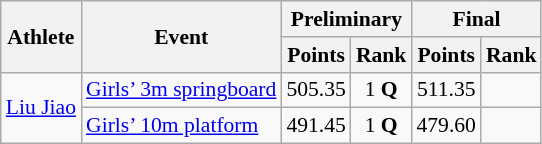<table class="wikitable" border="1" style="font-size:90%">
<tr>
<th rowspan=2>Athlete</th>
<th rowspan=2>Event</th>
<th colspan=2>Preliminary</th>
<th colspan=2>Final</th>
</tr>
<tr>
<th>Points</th>
<th>Rank</th>
<th>Points</th>
<th>Rank</th>
</tr>
<tr>
<td rowspan=2><a href='#'>Liu Jiao</a></td>
<td><a href='#'>Girls’ 3m springboard</a></td>
<td align=center>505.35</td>
<td align=center>1 <strong>Q</strong></td>
<td align=center>511.35</td>
<td align=center></td>
</tr>
<tr>
<td><a href='#'>Girls’ 10m platform</a></td>
<td align=center>491.45</td>
<td align=center>1 <strong>Q</strong></td>
<td align=center>479.60</td>
<td align=center></td>
</tr>
</table>
